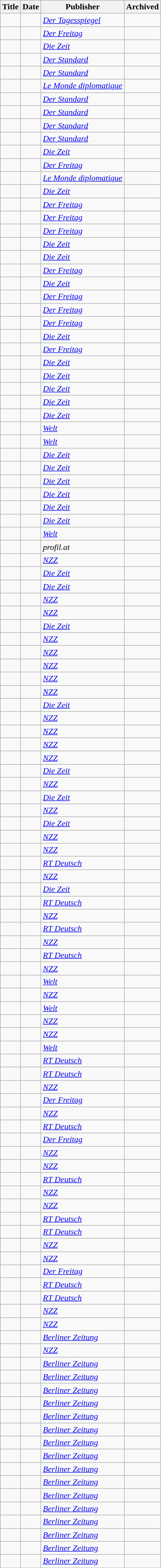<table class="wikitable sortable mw-collapsible">
<tr>
<th>Title</th>
<th>Date</th>
<th>Publisher</th>
<th>Archived</th>
</tr>
<tr>
<td></td>
<td></td>
<td><em><a href='#'>Der Tagesspiegel</a></em></td>
<td></td>
</tr>
<tr>
<td></td>
<td></td>
<td><em><a href='#'>Der Freitag</a></em></td>
<td></td>
</tr>
<tr>
<td></td>
<td></td>
<td><em><a href='#'>Die Zeit</a></em></td>
<td></td>
</tr>
<tr>
<td></td>
<td></td>
<td><em><a href='#'>Der Standard</a></em></td>
<td></td>
</tr>
<tr>
<td></td>
<td></td>
<td><em><a href='#'>Der Standard</a></em></td>
<td></td>
</tr>
<tr>
<td></td>
<td></td>
<td><em><a href='#'>Le Monde diplomatique</a></em></td>
<td></td>
</tr>
<tr>
<td></td>
<td></td>
<td><em><a href='#'>Der Standard</a></em></td>
<td></td>
</tr>
<tr>
<td></td>
<td></td>
<td><em><a href='#'>Der Standard</a></em></td>
<td></td>
</tr>
<tr>
<td></td>
<td></td>
<td><em><a href='#'>Der Standard</a></em></td>
<td></td>
</tr>
<tr>
<td></td>
<td></td>
<td><em><a href='#'>Der Standard</a></em></td>
<td></td>
</tr>
<tr>
<td></td>
<td></td>
<td><em><a href='#'>Die Zeit</a></em></td>
<td></td>
</tr>
<tr>
<td></td>
<td></td>
<td><em><a href='#'>Der Freitag</a></em></td>
<td></td>
</tr>
<tr>
<td></td>
<td></td>
<td><em><a href='#'>Le Monde diplomatique</a></em></td>
<td></td>
</tr>
<tr>
<td></td>
<td></td>
<td><em><a href='#'>Die Zeit</a></em></td>
<td></td>
</tr>
<tr>
<td></td>
<td></td>
<td><em><a href='#'>Der Freitag</a></em></td>
<td></td>
</tr>
<tr>
<td></td>
<td></td>
<td><em><a href='#'>Der Freitag</a></em></td>
<td></td>
</tr>
<tr>
<td></td>
<td></td>
<td><em><a href='#'>Der Freitag</a></em></td>
<td></td>
</tr>
<tr>
<td></td>
<td></td>
<td><em><a href='#'>Die Zeit</a></em></td>
<td></td>
</tr>
<tr>
<td></td>
<td></td>
<td><em><a href='#'>Die Zeit</a></em></td>
<td></td>
</tr>
<tr>
<td></td>
<td></td>
<td><em><a href='#'>Der Freitag</a></em></td>
<td></td>
</tr>
<tr>
<td></td>
<td></td>
<td><em><a href='#'>Die Zeit</a></em></td>
<td></td>
</tr>
<tr>
<td></td>
<td></td>
<td><em><a href='#'>Der Freitag</a></em></td>
<td></td>
</tr>
<tr>
<td></td>
<td></td>
<td><em><a href='#'>Der Freitag</a></em></td>
<td></td>
</tr>
<tr>
<td></td>
<td></td>
<td><em><a href='#'>Der Freitag</a></em></td>
<td></td>
</tr>
<tr>
<td></td>
<td></td>
<td><em><a href='#'>Die Zeit</a></em></td>
<td></td>
</tr>
<tr>
<td></td>
<td></td>
<td><em><a href='#'>Der Freitag</a></em></td>
<td></td>
</tr>
<tr>
<td></td>
<td></td>
<td><em><a href='#'>Die Zeit</a></em></td>
<td></td>
</tr>
<tr>
<td></td>
<td></td>
<td><em><a href='#'>Die Zeit</a></em></td>
<td></td>
</tr>
<tr>
<td></td>
<td></td>
<td><em><a href='#'>Die Zeit</a></em></td>
<td></td>
</tr>
<tr>
<td></td>
<td></td>
<td><em><a href='#'>Die Zeit</a></em></td>
<td></td>
</tr>
<tr>
<td></td>
<td></td>
<td><em><a href='#'>Die Zeit</a></em></td>
<td></td>
</tr>
<tr>
<td></td>
<td></td>
<td><em><a href='#'>Welt</a></em></td>
<td></td>
</tr>
<tr>
<td></td>
<td></td>
<td><em><a href='#'>Welt</a></em></td>
<td></td>
</tr>
<tr>
<td></td>
<td></td>
<td><em><a href='#'>Die Zeit</a></em></td>
<td></td>
</tr>
<tr>
<td></td>
<td></td>
<td><em><a href='#'>Die Zeit</a></em></td>
<td></td>
</tr>
<tr>
<td></td>
<td></td>
<td><em><a href='#'>Die Zeit</a></em></td>
<td></td>
</tr>
<tr>
<td></td>
<td></td>
<td><em><a href='#'>Die Zeit</a></em></td>
<td></td>
</tr>
<tr>
<td></td>
<td></td>
<td><em><a href='#'>Die Zeit</a></em></td>
<td></td>
</tr>
<tr>
<td></td>
<td></td>
<td><em><a href='#'>Die Zeit</a></em></td>
<td></td>
</tr>
<tr>
<td></td>
<td></td>
<td><em><a href='#'>Welt</a></em></td>
<td></td>
</tr>
<tr>
<td></td>
<td></td>
<td><em>profil.at</em></td>
<td></td>
</tr>
<tr>
<td></td>
<td></td>
<td><a href='#'><em>NZZ</em></a></td>
<td></td>
</tr>
<tr>
<td></td>
<td></td>
<td><em><a href='#'>Die Zeit</a></em></td>
<td></td>
</tr>
<tr>
<td></td>
<td></td>
<td><em><a href='#'>Die Zeit</a></em></td>
<td></td>
</tr>
<tr>
<td></td>
<td></td>
<td><a href='#'><em>NZZ</em></a></td>
<td></td>
</tr>
<tr>
<td></td>
<td></td>
<td><a href='#'><em>NZZ</em></a></td>
<td></td>
</tr>
<tr>
<td></td>
<td></td>
<td><em><a href='#'>Die Zeit</a></em></td>
<td></td>
</tr>
<tr>
<td></td>
<td></td>
<td><a href='#'><em>NZZ</em></a></td>
<td></td>
</tr>
<tr>
<td></td>
<td></td>
<td><a href='#'><em>NZZ</em></a></td>
<td></td>
</tr>
<tr>
<td></td>
<td></td>
<td><a href='#'><em>NZZ</em></a></td>
<td></td>
</tr>
<tr>
<td></td>
<td></td>
<td><a href='#'><em>NZZ</em></a></td>
<td></td>
</tr>
<tr>
<td></td>
<td></td>
<td><a href='#'><em>NZZ</em></a></td>
<td></td>
</tr>
<tr>
<td></td>
<td></td>
<td><em><a href='#'>Die Zeit</a></em></td>
<td></td>
</tr>
<tr>
<td></td>
<td></td>
<td><a href='#'><em>NZZ</em></a></td>
<td></td>
</tr>
<tr>
<td></td>
<td></td>
<td><a href='#'><em>NZZ</em></a></td>
<td></td>
</tr>
<tr>
<td></td>
<td></td>
<td><a href='#'><em>NZZ</em></a></td>
<td></td>
</tr>
<tr>
<td></td>
<td></td>
<td><a href='#'><em>NZZ</em></a></td>
<td></td>
</tr>
<tr>
<td></td>
<td></td>
<td><em><a href='#'>Die Zeit</a></em></td>
<td></td>
</tr>
<tr>
<td></td>
<td></td>
<td><a href='#'><em>NZZ</em></a></td>
<td></td>
</tr>
<tr>
<td></td>
<td></td>
<td><em><a href='#'>Die Zeit</a></em></td>
<td></td>
</tr>
<tr>
<td></td>
<td></td>
<td><a href='#'><em>NZZ</em></a></td>
<td></td>
</tr>
<tr>
<td></td>
<td></td>
<td><em><a href='#'>Die Zeit</a></em></td>
<td></td>
</tr>
<tr>
<td></td>
<td></td>
<td><a href='#'><em>NZZ</em></a></td>
<td></td>
</tr>
<tr>
<td></td>
<td></td>
<td><a href='#'><em>NZZ</em></a></td>
<td></td>
</tr>
<tr>
<td></td>
<td></td>
<td><em><a href='#'>RT Deutsch</a></em></td>
<td></td>
</tr>
<tr>
<td></td>
<td></td>
<td><a href='#'><em>NZZ</em></a></td>
<td></td>
</tr>
<tr>
<td></td>
<td></td>
<td><em><a href='#'>Die Zeit</a></em></td>
<td></td>
</tr>
<tr>
<td></td>
<td></td>
<td><em><a href='#'>RT Deutsch</a></em></td>
<td></td>
</tr>
<tr>
<td></td>
<td></td>
<td><a href='#'><em>NZZ</em></a></td>
<td></td>
</tr>
<tr>
<td></td>
<td></td>
<td><em><a href='#'>RT Deutsch</a></em></td>
<td></td>
</tr>
<tr>
<td></td>
<td></td>
<td><a href='#'><em>NZZ</em></a></td>
<td></td>
</tr>
<tr>
<td></td>
<td></td>
<td><em><a href='#'>RT Deutsch</a></em></td>
<td></td>
</tr>
<tr>
<td></td>
<td></td>
<td><a href='#'><em>NZZ</em></a></td>
<td></td>
</tr>
<tr>
<td></td>
<td></td>
<td><em><a href='#'>Welt</a></em></td>
<td></td>
</tr>
<tr>
<td></td>
<td></td>
<td><a href='#'><em>NZZ</em></a></td>
<td></td>
</tr>
<tr>
<td></td>
<td></td>
<td><em><a href='#'>Welt</a></em></td>
<td></td>
</tr>
<tr>
<td></td>
<td></td>
<td><a href='#'><em>NZZ</em></a></td>
<td></td>
</tr>
<tr>
<td></td>
<td></td>
<td><a href='#'><em>NZZ</em></a></td>
<td></td>
</tr>
<tr>
<td></td>
<td></td>
<td><em><a href='#'>Welt</a></em></td>
<td></td>
</tr>
<tr>
<td></td>
<td></td>
<td><em><a href='#'>RT Deutsch</a></em></td>
<td></td>
</tr>
<tr>
<td></td>
<td></td>
<td><em><a href='#'>RT Deutsch</a></em></td>
<td></td>
</tr>
<tr>
<td></td>
<td></td>
<td><a href='#'><em>NZZ</em></a></td>
<td></td>
</tr>
<tr>
<td></td>
<td></td>
<td><em><a href='#'>Der Freitag</a></em></td>
<td></td>
</tr>
<tr>
<td></td>
<td></td>
<td><a href='#'><em>NZZ</em></a></td>
<td></td>
</tr>
<tr>
<td></td>
<td></td>
<td><em><a href='#'>RT Deutsch</a></em></td>
<td></td>
</tr>
<tr>
<td></td>
<td></td>
<td><em><a href='#'>Der Freitag</a></em></td>
<td></td>
</tr>
<tr>
<td></td>
<td></td>
<td><a href='#'><em>NZZ</em></a></td>
<td></td>
</tr>
<tr>
<td></td>
<td></td>
<td><a href='#'><em>NZZ</em></a></td>
<td></td>
</tr>
<tr>
<td></td>
<td></td>
<td><em><a href='#'>RT Deutsch</a></em></td>
<td></td>
</tr>
<tr>
<td></td>
<td></td>
<td><a href='#'><em>NZZ</em></a></td>
<td></td>
</tr>
<tr>
<td></td>
<td></td>
<td><a href='#'><em>NZZ</em></a></td>
<td></td>
</tr>
<tr>
<td></td>
<td></td>
<td><em><a href='#'>RT Deutsch</a></em></td>
<td></td>
</tr>
<tr>
<td></td>
<td></td>
<td><em><a href='#'>RT Deutsch</a></em></td>
<td></td>
</tr>
<tr>
<td></td>
<td></td>
<td><a href='#'><em>NZZ</em></a></td>
<td></td>
</tr>
<tr>
<td></td>
<td></td>
<td><a href='#'><em>NZZ</em></a></td>
<td></td>
</tr>
<tr>
<td></td>
<td></td>
<td><em><a href='#'>Der Freitag</a></em></td>
<td></td>
</tr>
<tr>
<td></td>
<td></td>
<td><em><a href='#'>RT Deutsch</a></em></td>
<td></td>
</tr>
<tr>
<td></td>
<td></td>
<td><em><a href='#'>RT Deutsch</a></em></td>
<td></td>
</tr>
<tr>
<td></td>
<td></td>
<td><a href='#'><em>NZZ</em></a></td>
<td></td>
</tr>
<tr>
<td></td>
<td></td>
<td><a href='#'><em>NZZ</em></a></td>
<td></td>
</tr>
<tr>
<td></td>
<td></td>
<td><em><a href='#'>Berliner Zeitung</a></em></td>
<td></td>
</tr>
<tr>
<td></td>
<td></td>
<td><a href='#'><em>NZZ</em></a></td>
<td></td>
</tr>
<tr>
<td></td>
<td></td>
<td><em><a href='#'>Berliner Zeitung</a></em></td>
<td></td>
</tr>
<tr>
<td></td>
<td></td>
<td><em><a href='#'>Berliner Zeitung</a></em></td>
<td></td>
</tr>
<tr>
<td></td>
<td></td>
<td><em><a href='#'>Berliner Zeitung</a></em></td>
<td></td>
</tr>
<tr>
<td></td>
<td></td>
<td><em><a href='#'>Berliner Zeitung</a></em></td>
<td></td>
</tr>
<tr>
<td></td>
<td></td>
<td><em><a href='#'>Berliner Zeitung</a></em></td>
<td></td>
</tr>
<tr>
<td></td>
<td></td>
<td><em><a href='#'>Berliner Zeitung</a></em></td>
<td></td>
</tr>
<tr>
<td></td>
<td></td>
<td><em><a href='#'>Berliner Zeitung</a></em></td>
<td></td>
</tr>
<tr>
<td></td>
<td></td>
<td><em><a href='#'>Berliner Zeitung</a></em></td>
<td></td>
</tr>
<tr>
<td></td>
<td></td>
<td><em><a href='#'>Berliner Zeitung</a></em></td>
<td></td>
</tr>
<tr>
<td></td>
<td></td>
<td><em><a href='#'>Berliner Zeitung</a></em></td>
<td></td>
</tr>
<tr>
<td></td>
<td></td>
<td><em><a href='#'>Berliner Zeitung</a></em></td>
<td></td>
</tr>
<tr>
<td></td>
<td></td>
<td><em><a href='#'>Berliner Zeitung</a></em></td>
<td></td>
</tr>
<tr>
<td></td>
<td></td>
<td><em><a href='#'>Berliner Zeitung</a></em></td>
<td></td>
</tr>
<tr>
<td></td>
<td></td>
<td><em><a href='#'>Berliner Zeitung</a></em></td>
<td></td>
</tr>
<tr>
<td></td>
<td></td>
<td><em><a href='#'>Berliner Zeitung</a></em></td>
<td></td>
</tr>
<tr>
<td></td>
<td></td>
<td><em><a href='#'>Berliner Zeitung</a></em></td>
<td></td>
</tr>
</table>
